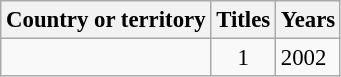<table class="wikitable" style="font-size:95%;">
<tr>
<th>Country or territory</th>
<th>Titles</th>
<th>Years</th>
</tr>
<tr>
<td></td>
<td rowspan="2" style="text-align:center;">1</td>
<td>2002</td>
</tr>
</table>
